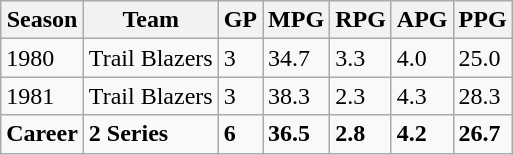<table class="wikitable">
<tr>
<th>Season</th>
<th>Team</th>
<th>GP</th>
<th>MPG</th>
<th>RPG</th>
<th>APG</th>
<th>PPG</th>
</tr>
<tr>
<td>1980</td>
<td>Trail Blazers</td>
<td>3</td>
<td>34.7</td>
<td>3.3</td>
<td>4.0</td>
<td>25.0</td>
</tr>
<tr>
<td>1981</td>
<td>Trail Blazers</td>
<td>3</td>
<td>38.3</td>
<td>2.3</td>
<td>4.3</td>
<td>28.3</td>
</tr>
<tr>
<td><strong>Career</strong></td>
<td><strong>2 Series</strong></td>
<td><strong>6</strong></td>
<td><strong>36.5</strong></td>
<td><strong>2.8</strong></td>
<td><strong>4.2</strong></td>
<td><strong>26.7</strong></td>
</tr>
</table>
